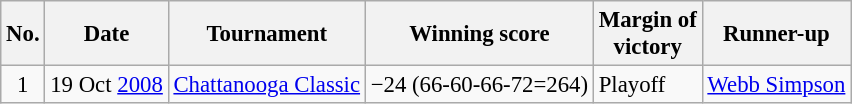<table class="wikitable" style="font-size:95%;">
<tr>
<th>No.</th>
<th>Date</th>
<th>Tournament</th>
<th>Winning score</th>
<th>Margin of<br>victory</th>
<th>Runner-up</th>
</tr>
<tr>
<td align=center>1</td>
<td align=right>19 Oct <a href='#'>2008</a></td>
<td><a href='#'>Chattanooga Classic</a></td>
<td>−24 (66-60-66-72=264)</td>
<td>Playoff</td>
<td> <a href='#'>Webb Simpson</a></td>
</tr>
</table>
